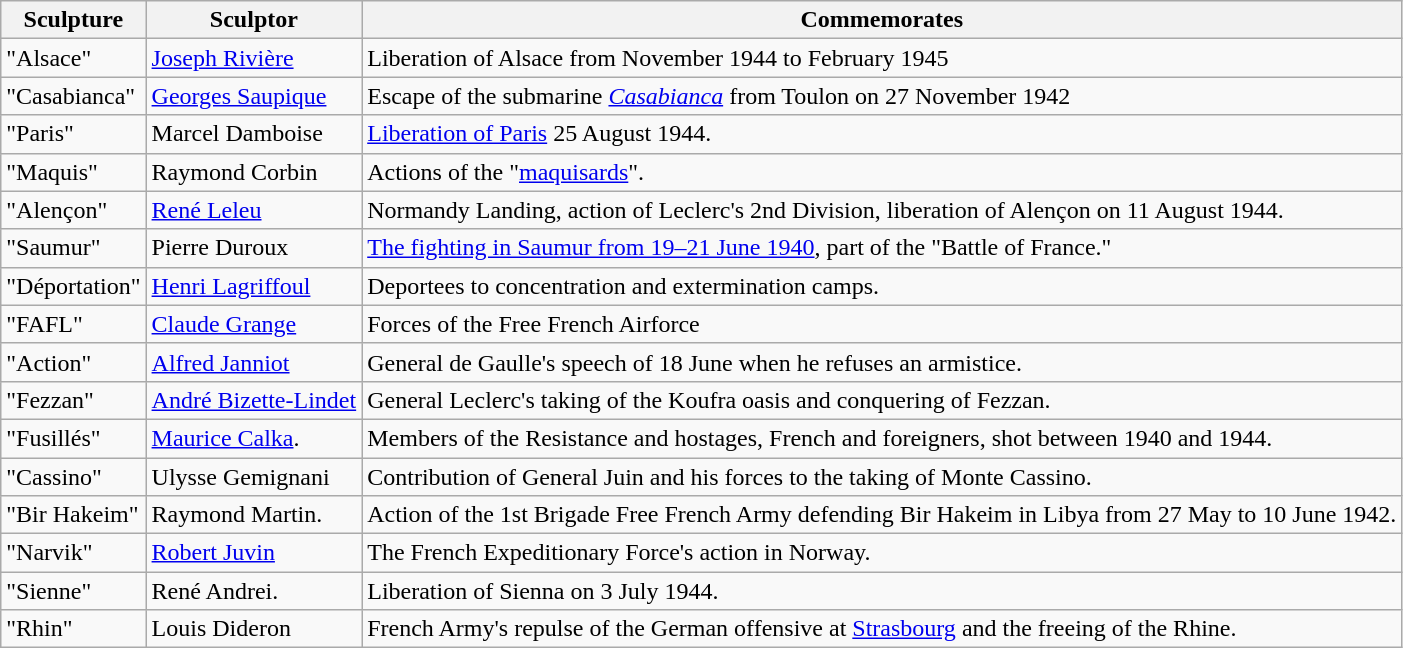<table class="wikitable">
<tr>
<th>Sculpture</th>
<th>Sculptor</th>
<th>Commemorates</th>
</tr>
<tr>
<td>"Alsace"</td>
<td><a href='#'>Joseph Rivière</a></td>
<td>Liberation of Alsace from November 1944 to February 1945</td>
</tr>
<tr>
<td>"Casabianca"</td>
<td><a href='#'>Georges Saupique</a></td>
<td>Escape of the submarine <em><a href='#'>Casabianca</a></em> from Toulon on 27 November 1942</td>
</tr>
<tr>
<td>"Paris"</td>
<td>Marcel Damboise</td>
<td><a href='#'>Liberation of Paris</a> 25 August 1944.</td>
</tr>
<tr>
<td>"Maquis"</td>
<td>Raymond Corbin</td>
<td>Actions of the "<a href='#'>maquisards</a>".</td>
</tr>
<tr>
<td>"Alençon"</td>
<td><a href='#'>René Leleu</a></td>
<td>Normandy Landing, action of Leclerc's 2nd Division, liberation of Alençon on 11 August 1944.</td>
</tr>
<tr>
<td>"Saumur"</td>
<td>Pierre Duroux</td>
<td><a href='#'>The fighting in Saumur from 19–21 June 1940</a>, part of the "Battle of France."</td>
</tr>
<tr>
<td>"Déportation"</td>
<td><a href='#'>Henri Lagriffoul</a></td>
<td>Deportees to concentration and extermination camps.</td>
</tr>
<tr>
<td>"FAFL"</td>
<td><a href='#'>Claude Grange</a></td>
<td>Forces of the Free French Airforce</td>
</tr>
<tr>
<td>"Action"</td>
<td><a href='#'>Alfred Janniot</a></td>
<td>General de Gaulle's speech of 18 June when he refuses an armistice.</td>
</tr>
<tr>
<td>"Fezzan"</td>
<td><a href='#'>André Bizette-Lindet</a></td>
<td>General Leclerc's taking of the Koufra oasis and conquering of Fezzan.</td>
</tr>
<tr>
<td>"Fusillés"</td>
<td><a href='#'>Maurice Calka</a>.</td>
<td>Members of the Resistance and hostages, French and foreigners, shot between 1940 and 1944.</td>
</tr>
<tr>
<td>"Cassino"</td>
<td>Ulysse Gemignani</td>
<td>Contribution of General Juin and his forces to the taking of Monte Cassino.</td>
</tr>
<tr>
<td>"Bir Hakeim"</td>
<td>Raymond Martin.</td>
<td>Action of the 1st Brigade Free French Army defending Bir Hakeim in Libya from 27 May to 10 June 1942.</td>
</tr>
<tr>
<td>"Narvik"</td>
<td><a href='#'>Robert Juvin</a></td>
<td>The French Expeditionary Force's action in Norway.</td>
</tr>
<tr>
<td>"Sienne"</td>
<td>René Andrei.</td>
<td>Liberation of Sienna on 3 July 1944.</td>
</tr>
<tr>
<td>"Rhin"</td>
<td>Louis Dideron</td>
<td>French Army's repulse of the German offensive at <a href='#'>Strasbourg</a> and the freeing of the Rhine.</td>
</tr>
</table>
